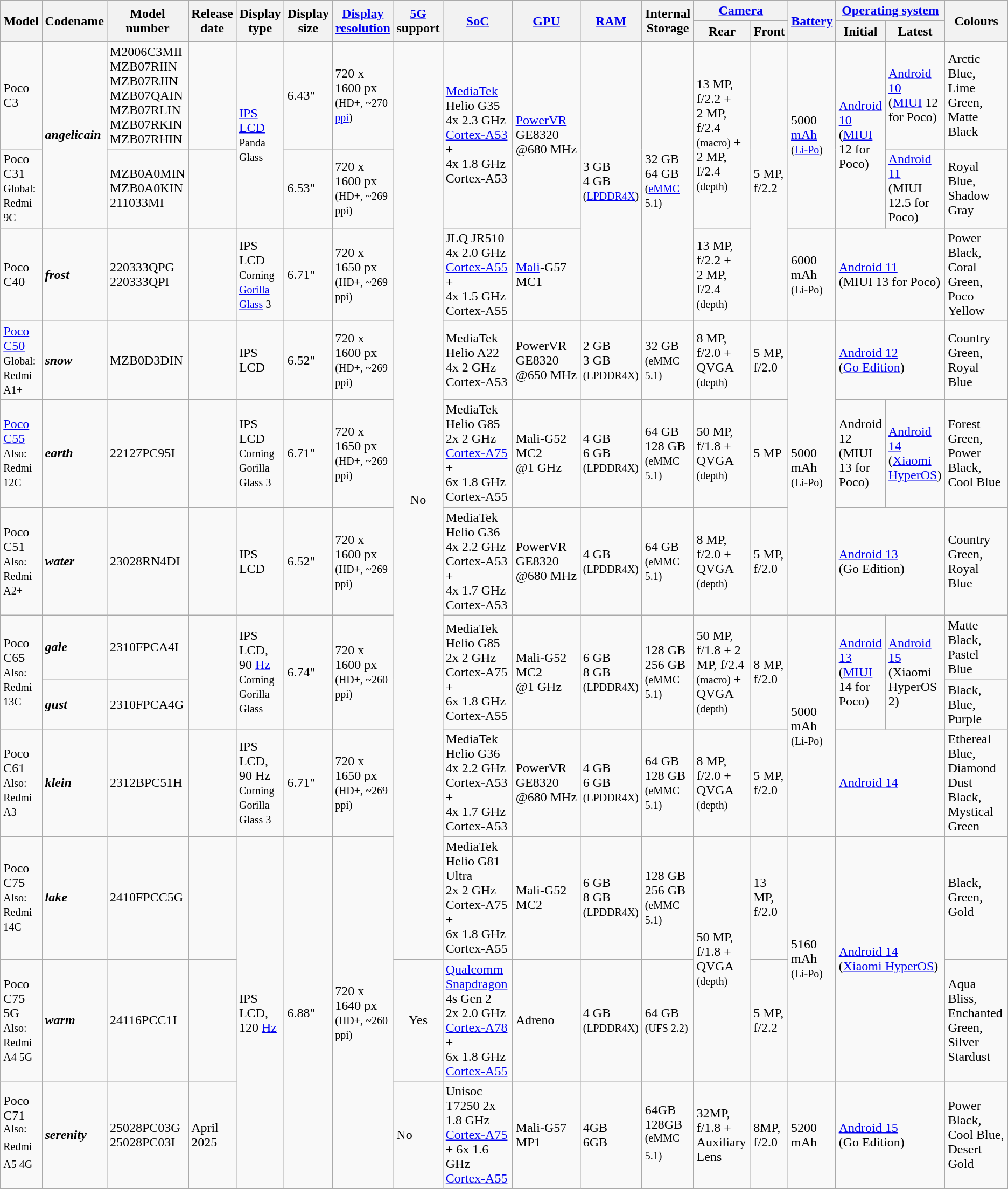<table class="wikitable sortable">
<tr>
<th rowspan="2">Model</th>
<th rowspan="2">Codename</th>
<th rowspan="2">Model number</th>
<th rowspan="2">Release date</th>
<th rowspan="2">Display type</th>
<th rowspan="2">Display size</th>
<th rowspan="2"><a href='#'>Display resolution</a></th>
<th rowspan="2"><a href='#'>5G</a> support</th>
<th rowspan="2"><a href='#'>SoC</a></th>
<th rowspan="2"><a href='#'>GPU</a></th>
<th rowspan="2"><a href='#'>RAM</a></th>
<th rowspan="2">Internal Storage</th>
<th colspan="2"><a href='#'>Camera</a></th>
<th rowspan="2"><a href='#'>Battery</a></th>
<th colspan="2"><a href='#'>Operating system</a></th>
<th rowspan="2">Colours</th>
</tr>
<tr>
<th>Rear</th>
<th>Front</th>
<th>Initial</th>
<th>Latest</th>
</tr>
<tr>
<td>Poco C3</td>
<td rowspan="2"><strong><em>angelicain</em></strong></td>
<td>M2006C3MII<br>MZB07RIIN<br>MZB07RJIN<br>MZB07QAIN<br>MZB07RLIN<br>MZB07RKIN<br>MZB07RHIN</td>
<td></td>
<td rowspan="2"><a href='#'>IPS LCD</a><br><small>Panda Glass</small></td>
<td>6.43"</td>
<td>720 x 1600 px<br><small>(HD+, ~270 <a href='#'>ppi</a>)</small></td>
<td rowspan="10" style="text-align:center;">No</td>
<td rowspan="2"><a href='#'>MediaTek</a> Helio G35<br>4x 2.3 GHz <a href='#'>Cortex-A53</a> +<br>4x 1.8 GHz Cortex-A53</td>
<td rowspan="2"><a href='#'>PowerVR</a> GE8320<br>@680 MHz</td>
<td rowspan="3">3 GB<br>4 GB<br><small>(<a href='#'>LPDDR4X</a>)</small></td>
<td rowspan="3">32 GB<br>64 GB<br><small>(<a href='#'>eMMC</a> 5.1)</small></td>
<td rowspan="2">13 MP, f/2.2 +<br>2 MP, f/2.4 <small>(macro)</small> +
2 MP, f/2.4 <small>(depth)</small></td>
<td rowspan="3">5 MP, f/2.2</td>
<td rowspan="2">5000 <a href='#'>mAh</a><br><small>(<a href='#'>Li-Po</a>)</small></td>
<td rowspan="2"><a href='#'>Android 10</a><br>(<a href='#'>MIUI</a> 12 for Poco)</td>
<td><a href='#'>Android 10</a><br>(<a href='#'>MIUI</a> 12 for Poco)</td>
<td>Arctic Blue, Lime Green, Matte Black</td>
</tr>
<tr>
<td>Poco C31 <br><small>Global: Redmi 9C</small></td>
<td>MZB0A0MIN<br>MZB0A0KIN<br>211033MI</td>
<td></td>
<td>6.53"</td>
<td>720 x 1600 px<br><small>(HD+, ~269 ppi)</small></td>
<td><a href='#'>Android 11</a><br>(MIUI 12.5 for Poco)</td>
<td>Royal Blue, Shadow Gray</td>
</tr>
<tr>
<td>Poco C40</td>
<td><strong><em>frost</em></strong></td>
<td>220333QPG<br>220333QPI</td>
<td></td>
<td>IPS LCD<br><small>Corning <a href='#'>Gorilla Glass</a> 3</small></td>
<td>6.71"</td>
<td>720 x 1650 px<br><small>(HD+, ~269 ppi)</small></td>
<td>JLQ JR510<br>4x 2.0 GHz <a href='#'>Cortex-A55</a> +<br>4x 1.5 GHz Cortex-A55</td>
<td><a href='#'>Mali</a>-G57 MC1</td>
<td>13 MP, f/2.2 +<br>2 MP, f/2.4 <small>(depth)</small></td>
<td>6000 mAh<br><small>(Li-Po)</small></td>
<td colspan="2"><a href='#'>Android 11</a><br>(MIUI 13 for Poco)</td>
<td>Power<br>Black,
Coral
Green,
Poco
Yellow</td>
</tr>
<tr>
<td><a href='#'>Poco C50</a><br><small>Global: Redmi A1+</small></td>
<td><strong><em>snow</em></strong></td>
<td>MZB0D3DIN</td>
<td></td>
<td>IPS LCD</td>
<td>6.52"</td>
<td>720 x 1600 px<br><small>(HD+, ~269 ppi)</small></td>
<td>MediaTek Helio A22<br>4x 2 GHz Cortex-A53</td>
<td>PowerVR GE8320<br>@650 MHz</td>
<td>2 GB<br>3 GB<br><small>(LPDDR4X)</small></td>
<td>32 GB<br><small>(eMMC 5.1)</small></td>
<td>8 MP, f/2.0 +<br>QVGA <small>(depth)</small></td>
<td>5 MP, f/2.0</td>
<td rowspan="3">5000 mAh<br><small>(Li-Po)</small></td>
<td colspan="2"><a href='#'>Android 12</a><br>(<a href='#'>Go Edition</a>)</td>
<td>Country Green, Royal Blue</td>
</tr>
<tr>
<td><a href='#'>Poco C55</a><br><small>Also: Redmi 12C</small></td>
<td><strong><em>earth</em></strong></td>
<td>22127PC95I</td>
<td></td>
<td>IPS LCD<br><small>Corning Gorilla Glass 3</small></td>
<td>6.71"</td>
<td>720 x 1650 px<br><small>(HD+, ~269 ppi)</small></td>
<td>MediaTek Helio G85<br>2x 2 GHz <a href='#'>Cortex-A75</a> +<br>6x 1.8 GHz Cortex-A55</td>
<td>Mali-G52 MC2<br>@1 GHz</td>
<td>4 GB<br>6 GB<br><small>(LPDDR4X)</small></td>
<td>64 GB<br>128 GB<br><small>(eMMC 5.1)</small></td>
<td>50 MP, f/1.8 +<br>QVGA <small>(depth)</small></td>
<td>5 MP</td>
<td>Android 12<br>(MIUI 13 for Poco)</td>
<td><a href='#'>Android 14</a><br>(<a href='#'>Xiaomi HyperOS</a>)</td>
<td>Forest Green, Power Black, Cool Blue</td>
</tr>
<tr>
<td>Poco C51<br><small>Also: Redmi A2+</small></td>
<td><strong><em>water</em></strong></td>
<td>23028RN4DI</td>
<td></td>
<td>IPS LCD</td>
<td>6.52"</td>
<td>720 x 1600 px<br><small>(HD+, ~269 ppi)</small></td>
<td>MediaTek Helio G36<br>4x 2.2 GHz Cortex-A53 +<br>4x 1.7 GHz Cortex-A53</td>
<td>PowerVR GE8320<br>@680 MHz</td>
<td>4 GB<br><small>(LPDDR4X)</small></td>
<td>64 GB<br><small>(eMMC 5.1)</small></td>
<td>8 MP, f/2.0 +<br>QVGA <small>(depth)</small></td>
<td>5 MP, f/2.0</td>
<td colspan="2"><a href='#'>Android 13</a><br>(Go Edition)</td>
<td>Country Green, Royal Blue</td>
</tr>
<tr>
<td rowspan="2">Poco C65<br><small>Also: Redmi 13C</small></td>
<td><strong><em>gale</em></strong></td>
<td>2310FPCA4I</td>
<td rowspan="2"></td>
<td rowspan="2">IPS LCD, 90 <a href='#'>Hz</a><br><small>Corning Gorilla Glass</small></td>
<td rowspan="2">6.74"</td>
<td rowspan="2">720 x 1600 px<br><small>(HD+, ~260 ppi)</small></td>
<td rowspan="2">MediaTek Helio G85<br>2x 2 GHz Cortex-A75 +<br>6x 1.8 GHz Cortex-A55</td>
<td rowspan="2">Mali-G52 MC2<br>@1 GHz</td>
<td rowspan="2">6 GB<br>8 GB
<small>(LPDDR4X)</small></td>
<td rowspan="2">128 GB<br>256 GB<br><small>(eMMC 5.1)</small></td>
<td rowspan="2">50 MP, f/1.8 + 2 MP, f/2.4 <small>(macro)</small> +<br>QVGA <small>(depth)</small></td>
<td rowspan="2">8 MP, f/2.0</td>
<td rowspan="3">5000 mAh<br><small>(Li-Po)</small></td>
<td rowspan="2"><a href='#'>Android 13</a><br>(<a href='#'>MIUI</a> 14 for Poco)</td>
<td rowspan="2"><a href='#'>Android 15</a><br>(Xiaomi HyperOS 2)</td>
<td>Matte Black, Pastel Blue</td>
</tr>
<tr>
<td><strong><em>gust</em></strong></td>
<td>2310FPCA4G</td>
<td>Black, Blue, Purple</td>
</tr>
<tr>
<td>Poco C61<br><small>Also: Redmi A3</small></td>
<td><strong><em>klein</em></strong></td>
<td>2312BPC51H</td>
<td></td>
<td>IPS LCD, 90 Hz<br><small>Corning Gorilla Glass 3</small></td>
<td>6.71"</td>
<td>720 x 1650 px<br><small>(HD+, ~269 ppi)</small></td>
<td>MediaTek Helio G36<br>4x 2.2 GHz Cortex-A53 +<br>4x 1.7 GHz Cortex-A53</td>
<td>PowerVR GE8320<br>@680 MHz</td>
<td>4 GB<br>6 GB
<small>(LPDDR4X)</small></td>
<td>64 GB<br>128 GB<br><small>(eMMC 5.1)</small></td>
<td>8 MP, f/2.0 +<br>QVGA <small>(depth)</small></td>
<td>5 MP, f/2.0</td>
<td colspan="2"><a href='#'>Android 14</a></td>
<td>Ethereal Blue, Diamond Dust Black, Mystical Green</td>
</tr>
<tr>
<td>Poco C75<br><small>Also: Redmi 14C</small></td>
<td><strong><em>lake</em></strong></td>
<td>2410FPCC5G</td>
<td></td>
<td rowspan="3">IPS LCD, 120 <a href='#'>Hz</a></td>
<td rowspan="3">6.88"</td>
<td rowspan="3">720 x 1640 px<br><small>(HD+, ~260 ppi)</small></td>
<td>MediaTek Helio G81 Ultra<br>2x 2 GHz Cortex-A75 +<br>6x 1.8 GHz Cortex-A55</td>
<td>Mali-G52 MC2</td>
<td>6 GB<br>8 GB
<small>(LPDDR4X)</small></td>
<td>128 GB<br>256 GB<br><small>(eMMC 5.1)</small></td>
<td rowspan="2">50 MP, f/1.8 +<br>QVGA <small>(depth)</small></td>
<td>13 MP, f/2.0</td>
<td rowspan="2">5160 mAh<br><small>(Li-Po)</small></td>
<td colspan="2" rowspan="2"><a href='#'>Android 14</a><br>(<a href='#'>Xiaomi HyperOS</a>)</td>
<td>Black, Green, Gold</td>
</tr>
<tr>
<td>Poco C75 5G<br><small>Also: Redmi A4 5G</small></td>
<td><strong><em>warm</em></strong></td>
<td>24116PCC1I</td>
<td></td>
<td style="text-align:center;">Yes</td>
<td><a href='#'>Qualcomm Snapdragon</a> 4s Gen 2<br>2x 2.0 GHz <a href='#'>Cortex-A78</a> +<br>6x 1.8 GHz <a href='#'>Cortex-A55</a></td>
<td>Adreno</td>
<td>4 GB<br><small>(LPDDR4X)</small></td>
<td>64 GB<br><small>(UFS 2.2)</small></td>
<td>5 MP, f/2.2</td>
<td>Aqua Bliss,<br>Enchanted
Green,
Silver
Stardust</td>
</tr>
<tr>
<td>Poco C71<br><sup>Also: Redmi A5 4G</sup></td>
<td><strong><em>serenity</em></strong></td>
<td>25028PC03G<br>25028PC03I</td>
<td>April 2025</td>
<td>No</td>
<td>Unisoc<br>T7250
2x 1.8 GHz
<a href='#'>Cortex-A75</a>
+
6x 1.6 GHz
<a href='#'>Cortex-A55</a></td>
<td>Mali-G57<br>MP1</td>
<td>4GB<br>6GB</td>
<td>64GB<br>128GB
<sup>(eMMC 5.1)</sup></td>
<td>32MP,<br>f/1.8 +
Auxiliary
Lens</td>
<td>8MP,<br>f/2.0</td>
<td>5200<br>mAh</td>
<td colspan="2"><a href='#'>Android 15</a><br>(Go Edition)</td>
<td>Power Black,<br>Cool
Blue,
Desert
Gold</td>
</tr>
</table>
